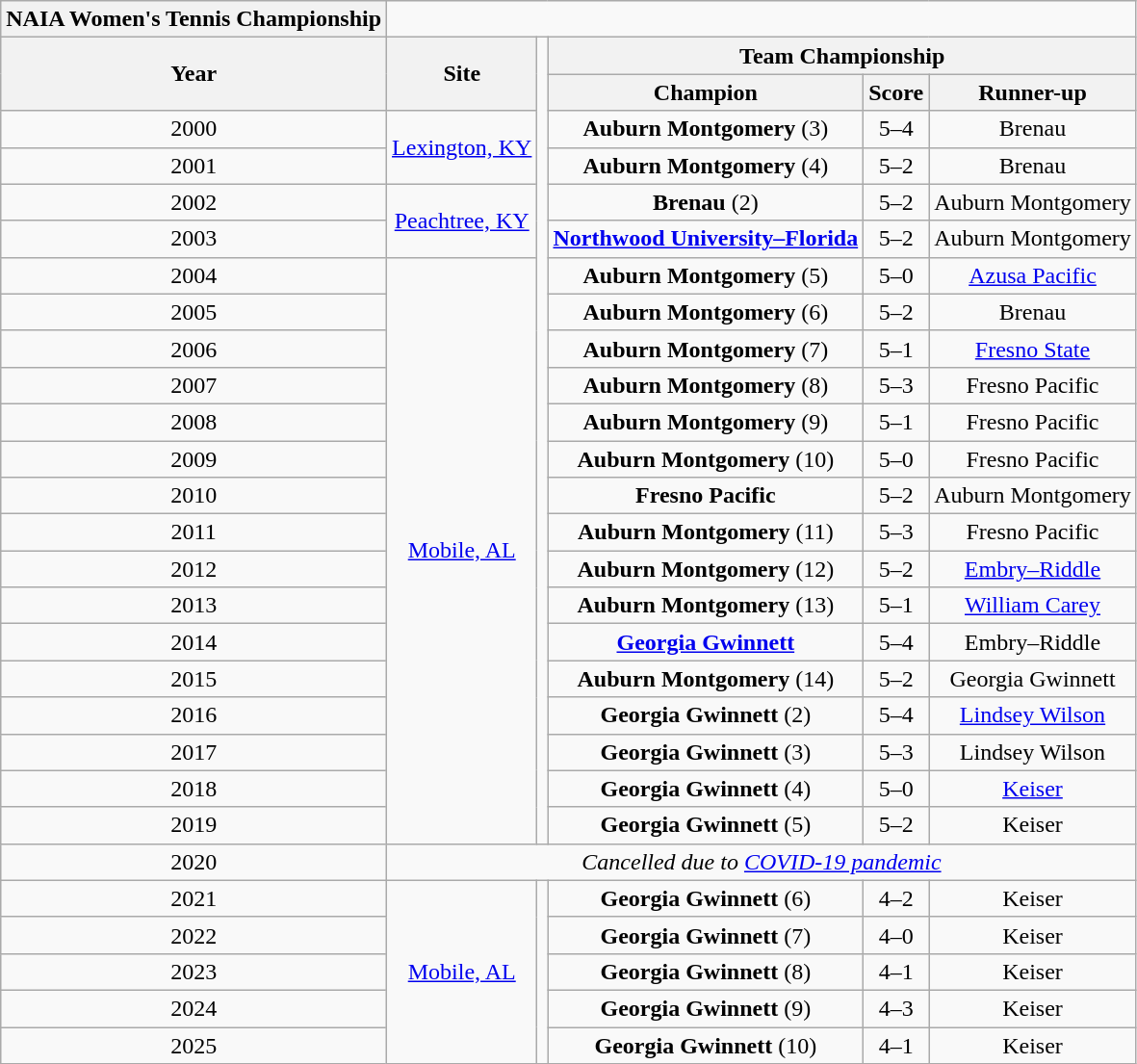<table class="wikitable" style="text-align:center">
<tr>
<th style=>NAIA Women's Tennis Championship</th>
</tr>
<tr>
<th rowspan="2">Year</th>
<th rowspan="2">Site</th>
<td rowspan="22"></td>
<th colspan=3>Team Championship</th>
</tr>
<tr>
<th>Champion</th>
<th>Score</th>
<th>Runner-up</th>
</tr>
<tr>
<td>2000</td>
<td rowspan=2><a href='#'>Lexington, KY</a></td>
<td><strong>Auburn Montgomery</strong> (3)</td>
<td>5–4</td>
<td>Brenau</td>
</tr>
<tr>
<td>2001</td>
<td><strong>Auburn Montgomery</strong> (4)</td>
<td>5–2</td>
<td>Brenau</td>
</tr>
<tr>
<td>2002</td>
<td rowspan=2><a href='#'>Peachtree, KY</a></td>
<td><strong> Brenau</strong> (2)</td>
<td>5–2</td>
<td>Auburn Montgomery</td>
</tr>
<tr>
<td>2003</td>
<td><strong><a href='#'>Northwood University–Florida</a></strong></td>
<td>5–2</td>
<td>Auburn Montgomery</td>
</tr>
<tr>
<td>2004</td>
<td rowspan=16><a href='#'>Mobile, AL</a></td>
<td><strong>Auburn Montgomery</strong> (5)</td>
<td>5–0</td>
<td><a href='#'>Azusa Pacific</a></td>
</tr>
<tr>
<td>2005</td>
<td><strong>Auburn Montgomery</strong> (6)</td>
<td>5–2</td>
<td>Brenau</td>
</tr>
<tr>
<td>2006</td>
<td><strong>Auburn Montgomery</strong> (7)</td>
<td>5–1</td>
<td><a href='#'>Fresno State</a></td>
</tr>
<tr>
<td>2007</td>
<td><strong>Auburn Montgomery</strong> (8)</td>
<td>5–3</td>
<td>Fresno Pacific</td>
</tr>
<tr>
<td>2008</td>
<td><strong>Auburn Montgomery</strong> (9)</td>
<td>5–1</td>
<td>Fresno Pacific</td>
</tr>
<tr>
<td>2009</td>
<td><strong>Auburn Montgomery</strong> (10)</td>
<td>5–0</td>
<td>Fresno Pacific</td>
</tr>
<tr>
<td>2010</td>
<td><strong>Fresno Pacific</strong></td>
<td>5–2</td>
<td>Auburn Montgomery</td>
</tr>
<tr>
<td>2011</td>
<td><strong>Auburn Montgomery</strong> (11)</td>
<td>5–3</td>
<td>Fresno Pacific</td>
</tr>
<tr>
<td>2012</td>
<td><strong>Auburn Montgomery</strong> (12)</td>
<td>5–2</td>
<td><a href='#'>Embry–Riddle</a></td>
</tr>
<tr>
<td>2013</td>
<td><strong>Auburn Montgomery</strong> (13)</td>
<td>5–1</td>
<td><a href='#'>William Carey</a></td>
</tr>
<tr>
<td>2014</td>
<td><strong><a href='#'>Georgia Gwinnett</a></strong></td>
<td>5–4</td>
<td>Embry–Riddle</td>
</tr>
<tr>
<td>2015</td>
<td><strong>Auburn Montgomery</strong> (14)</td>
<td>5–2</td>
<td>Georgia Gwinnett</td>
</tr>
<tr>
<td>2016</td>
<td><strong>Georgia Gwinnett</strong> (2)</td>
<td>5–4</td>
<td><a href='#'>Lindsey Wilson</a></td>
</tr>
<tr>
<td>2017</td>
<td><strong>Georgia Gwinnett</strong> (3)</td>
<td>5–3</td>
<td>Lindsey Wilson</td>
</tr>
<tr>
<td>2018</td>
<td><strong>Georgia Gwinnett</strong> (4)</td>
<td>5–0</td>
<td><a href='#'>Keiser</a></td>
</tr>
<tr>
<td>2019</td>
<td><strong>Georgia Gwinnett</strong> (5)</td>
<td>5–2</td>
<td>Keiser</td>
</tr>
<tr>
<td>2020</td>
<td colspan=5><em>Cancelled due to <a href='#'>COVID-19 pandemic</a></em></td>
</tr>
<tr>
<td>2021</td>
<td rowspan=5><a href='#'>Mobile, AL</a></td>
<td rowspan="5"></td>
<td><strong>Georgia Gwinnett</strong> (6)</td>
<td>4–2</td>
<td>Keiser</td>
</tr>
<tr>
<td>2022</td>
<td><strong>Georgia Gwinnett</strong> (7)</td>
<td>4–0</td>
<td>Keiser</td>
</tr>
<tr>
<td>2023</td>
<td><strong>Georgia Gwinnett</strong> (8)</td>
<td>4–1</td>
<td>Keiser</td>
</tr>
<tr>
<td>2024</td>
<td><strong>Georgia Gwinnett</strong> (9)</td>
<td>4–3</td>
<td>Keiser</td>
</tr>
<tr>
<td>2025</td>
<td><strong>Georgia Gwinnett</strong> (10)</td>
<td>4–1</td>
<td>Keiser</td>
</tr>
</table>
